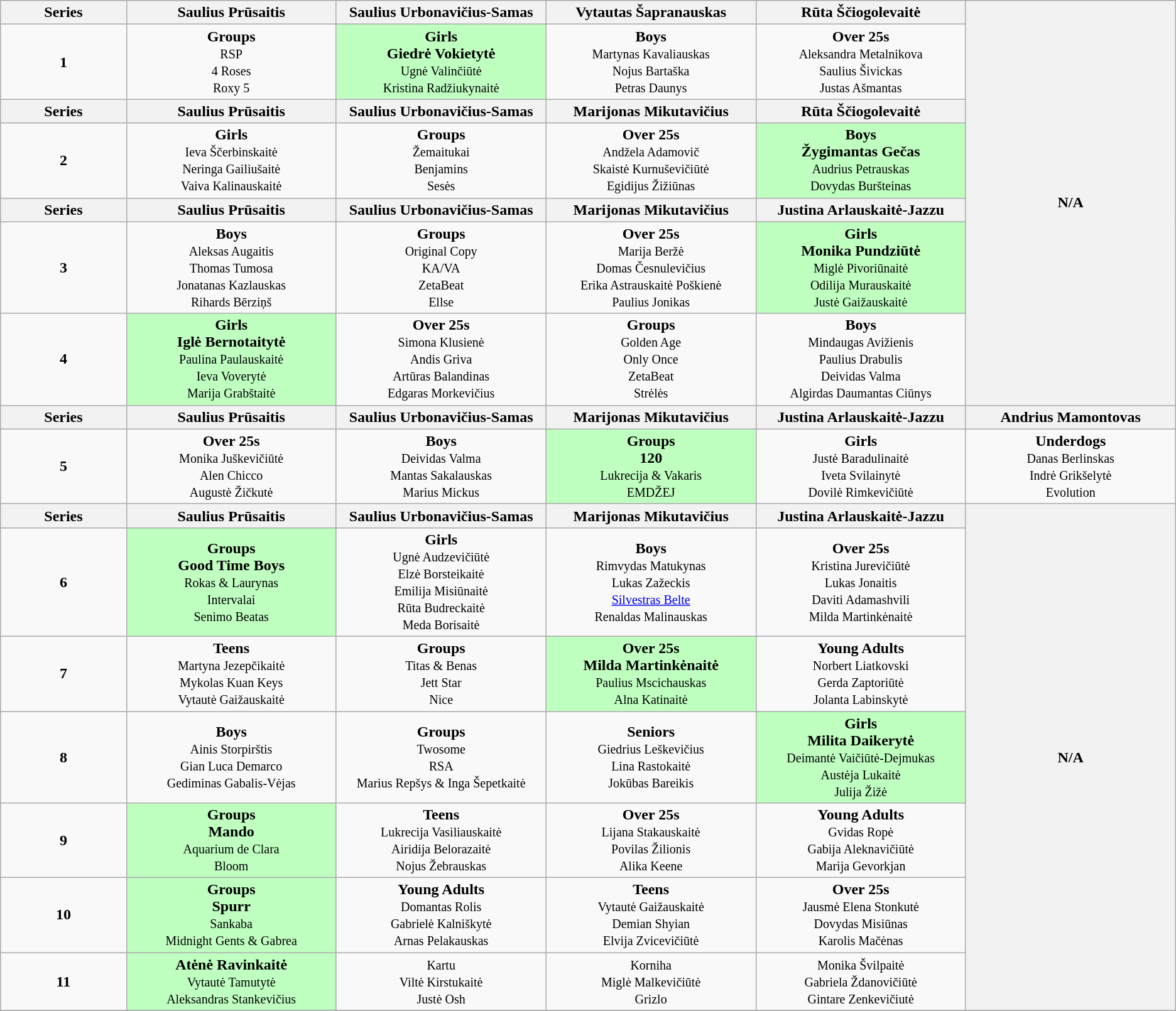<table class="wikitable">
<tr>
<th width=6%>Series</th>
<th style="width:10% scope="col">Saulius Prūsaitis</th>
<th style="width:10% scope="col">Saulius Urbonavičius-Samas</th>
<th style="width:10% scope="col">Vytautas Šapranauskas</th>
<th style="width:10% scope="col">Rūta Ščiogolevaitė</th>
<th style="width:10% scope="col" rowspan="7">N/A</th>
</tr>
<tr align="center">
<td><strong>1</strong></td>
<td style="text-align:center"><strong>Groups</strong><br><small>RSP<br>4 Roses<br>Roxy 5</small></td>
<td style="background:#BFFFC0; text-align:center"><strong>Girls</strong><br><strong>Giedrė Vokietytė</strong><br><small>Ugnė Valinčiūtė<br>Kristina Radžiukynaitė</small></td>
<td style="text-align:center"><strong>Boys</strong><br><small>Martynas Kavaliauskas<br>Nojus Bartaška<br>Petras Daunys</small></td>
<td style="text-align:center"><strong>Over 25s</strong><br><small>Aleksandra Metalnikova<br>Saulius Šivickas<br>Justas Ašmantas</small></td>
</tr>
<tr>
<th width=6%>Series</th>
<th width=10%>Saulius Prūsaitis</th>
<th width=10%>Saulius Urbonavičius-Samas</th>
<th width=10%>Marijonas Mikutavičius</th>
<th width=10%>Rūta Ščiogolevaitė</th>
</tr>
<tr align="center">
<td><strong>2</strong></td>
<td style="text-align:center"><strong>Girls</strong><br><small>Ieva Ščerbinskaitė<br>Neringa Gailiušaitė<br>Vaiva Kalinauskaitė</small></td>
<td style="text-align:center"><strong>Groups</strong><br><small>Žemaitukai<br>Benjamins<br>Sesės</small></td>
<td style="text-align:center"><strong>Over 25s</strong><br><small>Andžela Adamovič<br>Skaistė Kurnuševičiūtė<br>Egidijus Žižiūnas</small></td>
<td style="background:#BFFFC0; text-align:center"><strong>Boys</strong><br><strong>Žygimantas Gečas</strong><br><small>Audrius Petrauskas<br>Dovydas Buršteinas</small></td>
</tr>
<tr>
<th width=6%>Series</th>
<th width=10%>Saulius Prūsaitis</th>
<th width=10%>Saulius Urbonavičius-Samas</th>
<th width=10%>Marijonas Mikutavičius</th>
<th width=10%>Justina Arlauskaitė-Jazzu</th>
</tr>
<tr align="center">
<td><strong>3</strong></td>
<td style="text-align:center"><strong>Boys</strong><br><small>Aleksas Augaitis<br>Thomas Tumosa<br>Jonatanas Kazlauskas<br>Rihards Bērziņš</small></td>
<td style="text-align:center"><strong>Groups</strong><br><small>Original Copy<br>KA/VA<br>ZetaBeat<br>Ellse</small></td>
<td style="text-align:center"><strong>Over 25s</strong><br><small>Marija Beržė<br>Domas Česnulevičius<br>Erika Astrauskaitė Poškienė<br>Paulius Jonikas</small></td>
<td style="background:#BFFFC0; text-align:center"><strong>Girls</strong><br><strong>Monika Pundziūtė</strong><br><small>Miglė Pivoriūnaitė<br>Odilija Murauskaitė<br>Justė Gaižauskaitė</small></td>
</tr>
<tr align="center">
<td><strong>4</strong></td>
<td style="background:#BFFFC0; text-align:center"><strong>Girls</strong><br><strong>Iglė Bernotaitytė</strong><br><small>Paulina Paulauskaitė<br>Ieva Voverytė<br>Marija Grabštaitė</small></td>
<td style="text-align:center"><strong>Over 25s</strong><br><small>Simona Klusienė<br>Andis Griva<br>Artūras Balandinas<br>Edgaras Morkevičius</small></td>
<td style="text-align:center"><strong>Groups</strong><br><small>Golden Age<br>Only Once<br>ZetaBeat<br>Strėlės</small></td>
<td style="text-align:center"><strong>Boys</strong><br><small>Mindaugas Avižienis<br>Paulius Drabulis<br>Deividas Valma<br>Algirdas Daumantas Ciūnys</small></td>
</tr>
<tr>
<th width=6%>Series</th>
<th width=10%>Saulius Prūsaitis</th>
<th width=10%>Saulius Urbonavičius-Samas</th>
<th width=10%>Marijonas Mikutavičius</th>
<th width=10%>Justina Arlauskaitė-Jazzu</th>
<th width=10%>Andrius Mamontovas</th>
</tr>
<tr align="center">
<td><strong>5</strong></td>
<td style="text-align:center"><strong>Over 25s</strong><br><small>Monika Juškevičiūtė<br>Alen Chicco<br>Augustė Žičkutė</small></td>
<td style="text-align:center"><strong>Boys</strong><br><small>Deividas Valma<br>Mantas Sakalauskas<br>Marius Mickus</small></td>
<td style="background:#BFFFC0; text-align:center"><strong>Groups</strong><br><strong>120</strong><br><small>Lukrecija & Vakaris<br>EMDŽEJ</small></td>
<td style="text-align:center"><strong>Girls</strong><br><small>Justė Baradulinaitė<br>Iveta Svilainytė<br>Dovilė Rimkevičiūtė</small></td>
<td style="text-align:center"><strong>Underdogs</strong><br><small>Danas Berlinskas<br>Indrė Grikšelytė<br>Evolution</small></td>
</tr>
<tr>
<th width=6%>Series</th>
<th width=10%>Saulius Prūsaitis</th>
<th width=10%>Saulius Urbonavičius-Samas</th>
<th width=10%>Marijonas Mikutavičius</th>
<th width=10%>Justina Arlauskaitė-Jazzu</th>
<th width=10% rowspan="7">N/A</th>
</tr>
<tr align="center">
<td><strong>6</strong></td>
<td style="background:#BFFFC0; text-align:center"><strong>Groups</strong><br><strong>Good Time Boys</strong><br><small>Rokas & Laurynas<br>Intervalai<br>Senimo Beatas</small></td>
<td style="text-align:center"><strong>Girls</strong><br><small>Ugnė Audzevičiūtė<br>Elzė Borsteikaitė<br>Emilija Misiūnaitė<br>Rūta Budreckaitė<br>Meda Borisaitė</small></td>
<td style="text-align:center"><strong>Boys</strong><br><small>Rimvydas Matukynas<br>Lukas Zažeckis<br><a href='#'>Silvestras Belte</a><br>Renaldas Malinauskas</small></td>
<td style="text-align:center"><strong>Over 25s</strong><br><small>Kristina Jurevičiūtė<br>Lukas Jonaitis<br>Daviti Adamashvili<br>Milda Martinkėnaitė</small></td>
</tr>
<tr align="center">
<td><strong>7</strong></td>
<td style="text-align:center"><strong>Teens</strong><br><small>Martyna Jezepčikaitė<br>Mykolas Kuan Keys<br>Vytautė Gaižauskaitė</small></td>
<td style="text-align:center"><strong>Groups</strong><br><small>Titas & Benas<br>Jett Star<br>Nice</small></td>
<td style="background:#BFFFC0; text-align:center"><strong>Over 25s</strong><br><strong>Milda Martinkėnaitė</strong><br><small>Paulius Mscichauskas<br>Alna Katinaitė</small></td>
<td style="text-align:center"><strong>Young Adults</strong><br><small>Norbert Liatkovski<br>Gerda Zaptoriūtė<br>Jolanta Labinskytė</small></td>
</tr>
<tr align="center">
<td><strong>8</strong></td>
<td style="text-align:center"><strong>Boys</strong><br><small>Ainis Storpirštis<br>Gian Luca Demarco<br>Gediminas Gabalis-Vėjas</small></td>
<td style="text-align:center"><strong>Groups</strong><br><small>Twosome<br>RSA<br>Marius Repšys & Inga Šepetkaitė</small></td>
<td style="text-align:center"><strong>Seniors</strong><br><small>Giedrius Leškevičius<br>Lina Rastokaitė<br>Jokūbas Bareikis</small></td>
<td style="background:#BFFFC0; "text-align:center"><strong>Girls</strong><br><strong>Milita Daikerytė</strong><br><small>Deimantė Vaičiūtė-Dejmukas<br>Austėja Lukaitė<br>Julija Žižė</small></td>
</tr>
<tr align="center">
<td><strong>9</strong></td>
<td style="background:#BFFFC0; "text-align:center"><strong>Groups</strong><br><strong>Mando</strong><br><small>Aquarium de Clara<br>Bloom</small></td>
<td style="text-align:center"><strong>Teens</strong><br><small>Lukrecija Vasiliauskaitė<br>Airidija Belorazaitė<br>Nojus Žebrauskas</small></td>
<td style="text-align:center"><strong>Over 25s</strong><br><small>Lijana Stakauskaitė<br>Povilas Žilionis<br>Alika Keene</small></td>
<td style="text-align:center"><strong>Young Adults</strong><br><small>Gvidas Ropė<br>Gabija Aleknavičiūtė<br>Marija Gevorkjan</small></td>
</tr>
<tr align="center">
<td><strong>10</strong></td>
<td style="background:#BFFFC0; "text-align:center"><strong>Groups</strong><br><strong>Spurr</strong><br><small>Sankaba<br>Midnight Gents & Gabrea</small></td>
<td style="text-align:center"><strong>Young Adults</strong><br><small>Domantas Rolis<br>Gabrielė Kalniškytė<br>Arnas Pelakauskas</small></td>
<td style="text-align:center"><strong>Teens</strong><br><small>Vytautė Gaižauskaitė<br>Demian Shyian<br>Elvija Zvicevičiūtė</small></td>
<td style="text-align:center"><strong>Over 25s</strong><br><small>Jausmė Elena Stonkutė<br>Dovydas Misiūnas<br>Karolis Mačėnas</small></td>
</tr>
<tr align="center">
<td><strong>11</strong></td>
<td style="background:#BFFFC0; "text-align:center"><strong>Atėnė Ravinkaitė</strong><br><small>Vytautė Tamutytė<br>Aleksandras Stankevičius</small></td>
<td style="text-align:center"><small>Kartu<br>Viltė Kirstukaitė<br>Justė Osh</small></td>
<td style="text-align:center"><small>Korniha<br>Miglė Malkevičiūtė<br>Grizlo</small></td>
<td style="text-align:center"><small>Monika Švilpaitė<br>Gabriela Ždanovičiūtė<br>Gintare Zenkevičiutė</small></td>
</tr>
<tr>
</tr>
</table>
